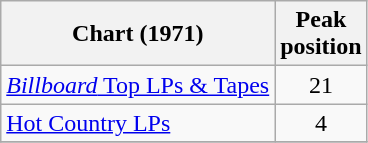<table class="wikitable">
<tr>
<th>Chart (1971)</th>
<th>Peak<br>position</th>
</tr>
<tr>
<td><a href='#'><em>Billboard</em> Top LPs & Tapes</a></td>
<td align="center">21</td>
</tr>
<tr>
<td><a href='#'>Hot Country LPs</a></td>
<td align="center">4</td>
</tr>
<tr>
</tr>
</table>
